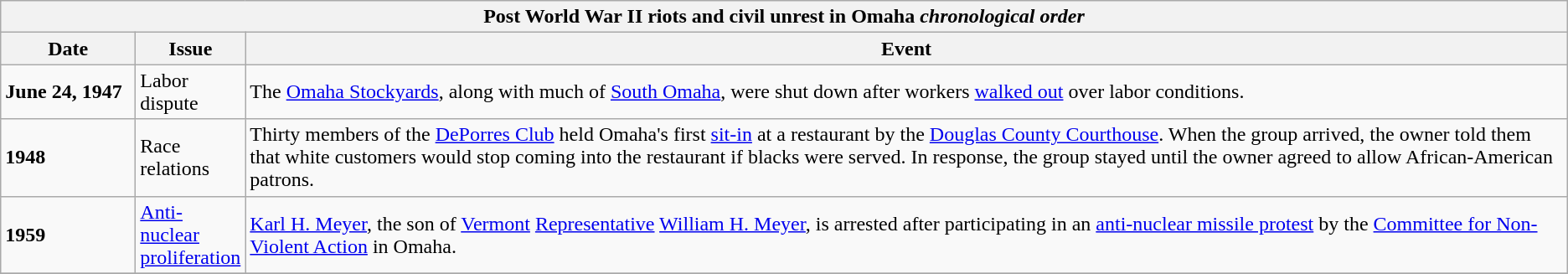<table class="wikitable">
<tr>
<th align="center" colspan="6"><strong>Post World War II riots and civil unrest in Omaha</strong> <em>chronological order</em></th>
</tr>
<tr>
<th scope="col" width="100">Date</th>
<th scope="col" width="50">Issue</th>
<th scope="col">Event</th>
</tr>
<tr>
<td><strong>June 24, 1947</strong></td>
<td>Labor dispute</td>
<td>The <a href='#'>Omaha Stockyards</a>, along with much of <a href='#'>South Omaha</a>, were shut down after workers <a href='#'>walked out</a> over labor conditions.</td>
</tr>
<tr>
<td><strong>1948</strong></td>
<td>Race relations</td>
<td>Thirty members of the <a href='#'>DePorres Club</a> held Omaha's first <a href='#'>sit-in</a> at a restaurant by the <a href='#'>Douglas County Courthouse</a>. When the group arrived, the owner told them that white customers would stop coming into the restaurant if blacks were served. In response, the group stayed until the owner agreed to allow African-American patrons.</td>
</tr>
<tr>
<td><strong>1959</strong></td>
<td><a href='#'>Anti-nuclear proliferation</a></td>
<td><a href='#'>Karl H. Meyer</a>, the son of <a href='#'>Vermont</a> <a href='#'>Representative</a> <a href='#'>William H. Meyer</a>, is arrested after participating in an <a href='#'>anti-nuclear missile protest</a> by the <a href='#'>Committee for Non-Violent Action</a> in Omaha.</td>
</tr>
<tr>
</tr>
</table>
